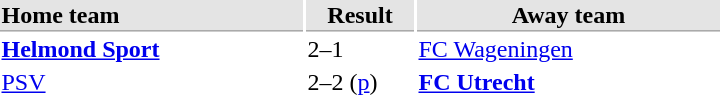<table>
<tr bgcolor="#E4E4E4">
<th style="border-bottom:1px solid #AAAAAA" width="200" align="left">Home team</th>
<th style="border-bottom:1px solid #AAAAAA" width="70" align="center">Result</th>
<th style="border-bottom:1px solid #AAAAAA" width="200">Away team</th>
</tr>
<tr>
<td><strong><a href='#'>Helmond Sport</a></strong></td>
<td>2–1</td>
<td><a href='#'>FC Wageningen</a></td>
</tr>
<tr>
<td><a href='#'>PSV</a></td>
<td>2–2 (<a href='#'>p</a>)</td>
<td><strong><a href='#'>FC Utrecht</a></strong></td>
</tr>
</table>
